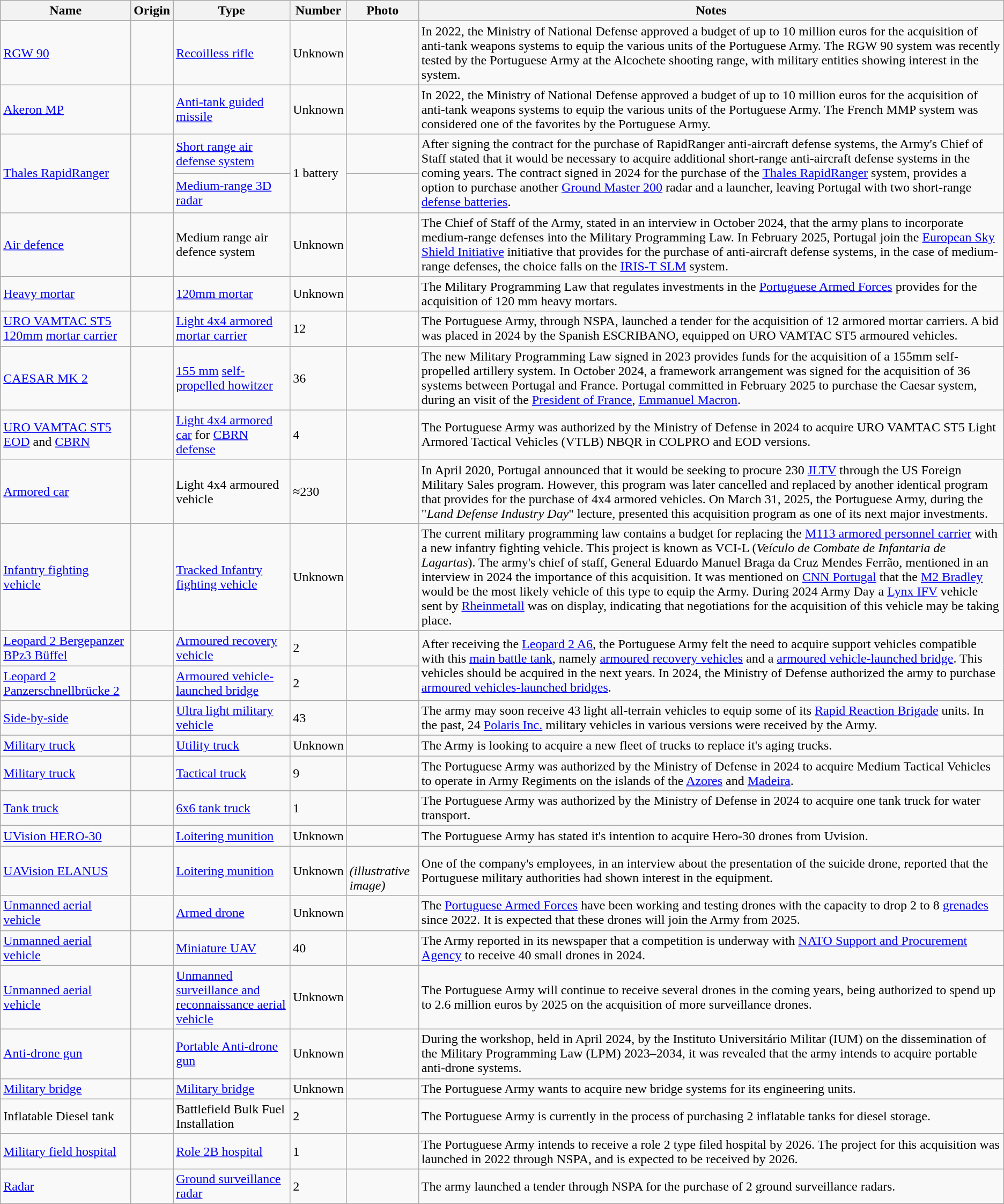<table class="wikitable">
<tr>
<th>Name</th>
<th>Origin</th>
<th>Type</th>
<th>Number</th>
<th>Photo</th>
<th>Notes</th>
</tr>
<tr>
<td><a href='#'>RGW 90</a></td>
<td></td>
<td><a href='#'>Recoilless rifle</a></td>
<td>Unknown</td>
<td></td>
<td>In 2022, the Ministry of National Defense approved a budget of up to 10 million euros for the acquisition of anti-tank weapons systems to equip the various units of the Portuguese Army. The RGW 90 system was recently tested by the Portuguese Army at the Alcochete shooting range, with military entities showing interest in the system.</td>
</tr>
<tr>
<td><a href='#'>Akeron MP</a></td>
<td></td>
<td><a href='#'>Anti-tank guided missile</a></td>
<td>Unknown</td>
<td></td>
<td>In 2022, the Ministry of National Defense approved a budget of up to 10 million euros for the acquisition of anti-tank weapons systems to equip the various units of the Portuguese Army. The French MMP system was considered one of the favorites by the Portuguese Army.</td>
</tr>
<tr>
<td rowspan="2"><a href='#'>Thales Rapid</a><a href='#'>Ranger</a></td>
<td rowspan="2"></td>
<td><a href='#'>Short range air defense system</a></td>
<td rowspan="2">1 battery</td>
<td></td>
<td rowspan="2">After signing the contract for the purchase of RapidRanger anti-aircraft defense systems, the Army's Chief of Staff stated that it would be necessary to acquire additional short-range anti-aircraft defense systems in the coming years. The contract signed in 2024 for the purchase of the <a href='#'>Thales Rapid</a><a href='#'>Ranger</a> system, provides a option to purchase another <a href='#'>Ground Master 200</a> radar and a launcher, leaving Portugal with two short-range <a href='#'>defense batteries</a>.</td>
</tr>
<tr>
<td><a href='#'>Medium-range 3D radar</a></td>
<td></td>
</tr>
<tr>
<td><a href='#'>Air defence</a></td>
<td></td>
<td>Medium range air defence system</td>
<td>Unknown</td>
<td></td>
<td>The Chief of Staff of the Army, stated in an interview in October 2024, that the army plans to incorporate medium-range defenses into the Military Programming Law. In February 2025, Portugal join the <a href='#'>European Sky Shield Initiative</a> initiative that provides for the purchase of anti-aircraft defense systems, in the case of medium-range defenses, the choice falls on the <a href='#'>IRIS-T SLM</a> system.</td>
</tr>
<tr>
<td><a href='#'>Heavy mortar</a></td>
<td></td>
<td><a href='#'>120mm mortar</a></td>
<td>Unknown</td>
<td></td>
<td>The Military Programming Law that regulates investments in the <a href='#'>Portuguese Armed Forces</a> provides for the acquisition of 120 mm heavy mortars.</td>
</tr>
<tr>
<td><a href='#'>URO VAMTAC ST5 120mm</a> <a href='#'>mortar carrier</a></td>
<td></td>
<td><a href='#'>Light 4x4 armored mortar carrier</a></td>
<td>12</td>
<td></td>
<td>The Portuguese Army, through NSPA, launched a tender for the acquisition of 12 armored mortar carriers. A bid was placed in 2024 by the Spanish ESCRIBANO, equipped on URO VAMTAC ST5 armoured vehicles.</td>
</tr>
<tr>
<td><a href='#'>CAESAR MK 2</a></td>
<td></td>
<td><a href='#'>155 mm</a> <a href='#'>self-propelled howitzer</a></td>
<td>36</td>
<td></td>
<td>The new Military Programming Law signed in 2023 provides funds for the acquisition of a 155mm self-propelled artillery system. In October 2024, a framework arrangement was signed for the acquisition of 36 systems between Portugal and France. Portugal committed in February 2025 to purchase the Caesar system, during an visit of the <a href='#'>President of France</a>, <a href='#'>Emmanuel Macron</a>.</td>
</tr>
<tr>
<td><a href='#'>URO VAMTAC ST5</a> <a href='#'>EOD</a> and <a href='#'>CBRN</a></td>
<td></td>
<td><a href='#'>Light 4x4 armored car</a> for <a href='#'>CBRN defense</a></td>
<td>4</td>
<td></td>
<td>The Portuguese Army was authorized by the Ministry of Defense in 2024 to acquire URO VAMTAC ST5 Light Armored Tactical Vehicles (VTLB) NBQR in COLPRO and EOD versions.</td>
</tr>
<tr>
<td><a href='#'>Armored car</a></td>
<td></td>
<td>Light 4x4 armoured vehicle</td>
<td>≈230</td>
<td></td>
<td>In April 2020, Portugal announced that it would be seeking to procure 230 <a href='#'>JLTV</a> through the US Foreign Military Sales program. However, this program was later cancelled and replaced by another identical program that provides for the purchase of 4x4 armored vehicles. On March 31, 2025, the Portuguese Army, during the "<em>Land Defense Industry Day</em>" lecture, presented this acquisition program as one of its next major investments.</td>
</tr>
<tr>
<td><a href='#'>Infantry fighting vehicle</a></td>
<td></td>
<td><a href='#'>Tracked Infantry fighting vehicle</a></td>
<td>Unknown</td>
<td></td>
<td>The current military programming law contains a budget for replacing the <a href='#'>M113 armored personnel carrier</a> with a new infantry fighting vehicle. This project is known as VCI-L (<em>Veículo de Combate de Infantaria de Lagartas</em>). The army's chief of staff, General Eduardo Manuel Braga da Cruz Mendes Ferrão, mentioned in an interview in 2024 the importance of this acquisition. It was mentioned on <a href='#'>CNN Portugal</a> that the <a href='#'>M2 Bradley</a> would be the most likely vehicle of this type to equip the Army. During 2024 Army Day a <a href='#'>Lynx IFV</a> vehicle sent by <a href='#'>Rheinmetall</a> was on display, indicating that negotiations for the acquisition of this vehicle may be taking place.</td>
</tr>
<tr>
<td><a href='#'>Leopard 2 Bergepanzer BPz3 Büffel</a></td>
<td></td>
<td><a href='#'>Armoured recovery vehicle</a></td>
<td>2</td>
<td></td>
<td rowspan="2">After receiving the <a href='#'>Leopard 2 A6</a>, the Portuguese Army felt the need to acquire support vehicles compatible with this <a href='#'>main battle tank</a>, namely <a href='#'>armoured recovery vehicles</a> and a <a href='#'>armoured vehicle-launched bridge</a>. This vehicles should be acquired in the next years. In 2024, the Ministry of Defense authorized the army to purchase <a href='#'>armoured vehicles-launched bridges</a>.</td>
</tr>
<tr>
<td><a href='#'>Leopard 2 Panzerschnellbrücke 2</a></td>
<td></td>
<td><a href='#'>Armoured vehicle-launched bridge</a></td>
<td>2</td>
<td></td>
</tr>
<tr>
<td><a href='#'>Side-by-side</a></td>
<td></td>
<td><a href='#'>Ultra light military vehicle</a></td>
<td>43</td>
<td></td>
<td>The army may soon receive 43 light all-terrain vehicles to equip some of its <a href='#'>Rapid Reaction Brigade</a> units. In the past, 24 <a href='#'>Polaris Inc.</a> military vehicles in various versions were received by the Army.</td>
</tr>
<tr>
<td><a href='#'>Military truck</a></td>
<td></td>
<td><a href='#'>Utility truck</a></td>
<td>Unknown</td>
<td></td>
<td>The Army is looking to acquire a new fleet of trucks to replace it's aging trucks.</td>
</tr>
<tr>
<td><a href='#'>Military truck</a></td>
<td></td>
<td><a href='#'>Tactical truck</a></td>
<td>9</td>
<td></td>
<td>The Portuguese Army was authorized by the Ministry of Defense in 2024 to acquire Medium Tactical Vehicles to operate in Army Regiments on the islands of the <a href='#'>Azores</a> and <a href='#'>Madeira</a>.</td>
</tr>
<tr>
<td><a href='#'>Tank truck</a></td>
<td></td>
<td><a href='#'>6x6 tank truck</a></td>
<td>1</td>
<td></td>
<td>The Portuguese Army was authorized by the Ministry of Defense in 2024 to acquire one tank truck for water transport.</td>
</tr>
<tr>
<td><a href='#'>UVision HERO-30</a></td>
<td></td>
<td><a href='#'>Loitering munition</a></td>
<td>Unknown</td>
<td></td>
<td>The Portuguese Army has stated it's intention to acquire Hero-30 drones from Uvision.</td>
</tr>
<tr>
<td><a href='#'>UAVision ELANUS</a></td>
<td></td>
<td><a href='#'>Loitering munition</a></td>
<td>Unknown</td>
<td><br><em>(illustrative image)</em></td>
<td>One of the company's employees, in an interview about the presentation of the suicide drone, reported that the Portuguese military authorities had shown interest in the equipment.</td>
</tr>
<tr>
<td><a href='#'>Unmanned aerial vehicle</a></td>
<td></td>
<td><a href='#'>Armed drone</a></td>
<td>Unknown</td>
<td></td>
<td>The <a href='#'>Portuguese Armed Forces</a> have been working and testing drones with the capacity to drop 2 to 8 <a href='#'>grenades</a> since 2022. It is expected that these drones will join the Army from 2025.</td>
</tr>
<tr>
<td><a href='#'>Unmanned aerial vehicle</a></td>
<td></td>
<td><a href='#'>Miniature UAV</a></td>
<td>40</td>
<td></td>
<td>The Army reported in its newspaper that a competition is underway with <a href='#'>NATO Support and Procurement Agency</a> to receive 40 small drones in 2024.</td>
</tr>
<tr>
<td><a href='#'>Unmanned aerial vehicle</a></td>
<td></td>
<td><a href='#'>Unmanned surveillance and reconnaissance aerial vehicle</a></td>
<td>Unknown</td>
<td></td>
<td>The Portuguese Army will continue to receive several drones in the coming years, being authorized to spend up to 2.6 million euros by 2025 on the acquisition of more surveillance drones.</td>
</tr>
<tr>
<td><a href='#'>Anti-drone gun</a></td>
<td></td>
<td><a href='#'>Portable Anti-drone gun</a></td>
<td>Unknown</td>
<td></td>
<td>During the workshop, held in April 2024, by the Instituto Universitário Militar (IUM) on the dissemination of the Military Programming Law (LPM) 2023–2034, it was revealed that the army intends to acquire portable anti-drone systems.</td>
</tr>
<tr>
<td><a href='#'>Military bridge</a></td>
<td></td>
<td><a href='#'>Military bridge</a></td>
<td>Unknown</td>
<td></td>
<td>The Portuguese Army wants to acquire new bridge systems for its engineering units.</td>
</tr>
<tr>
<td>Inflatable Diesel tank</td>
<td></td>
<td>Battlefield Bulk Fuel Installation</td>
<td>2</td>
<td></td>
<td>The Portuguese Army is currently in the process of purchasing 2 inflatable tanks for diesel storage.</td>
</tr>
<tr>
<td><a href='#'>Military field hospital</a></td>
<td></td>
<td><a href='#'>Role 2B hospital</a></td>
<td>1</td>
<td></td>
<td>The Portuguese Army intends to receive a role 2 type filed hospital by 2026. The project for this acquisition was launched in 2022 through NSPA, and is expected to be received by 2026.</td>
</tr>
<tr>
<td><a href='#'>Radar</a></td>
<td></td>
<td><a href='#'>Ground surveillance radar</a></td>
<td>2</td>
<td></td>
<td>The army launched a tender through NSPA for the purchase of 2 ground surveillance radars.</td>
</tr>
</table>
